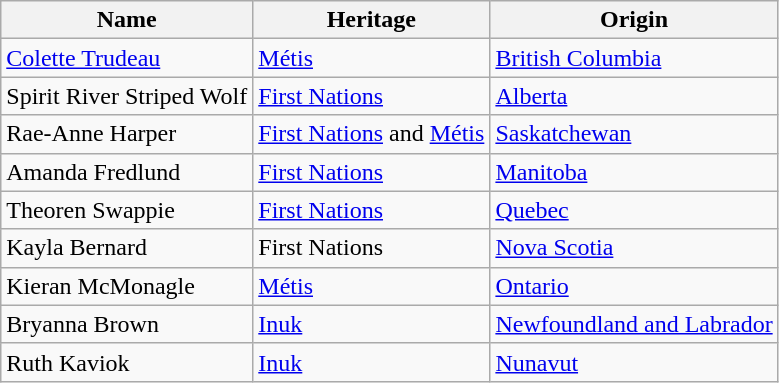<table class="wikitable">
<tr>
<th>Name</th>
<th>Heritage</th>
<th>Origin</th>
</tr>
<tr>
<td><a href='#'>Colette Trudeau</a></td>
<td><a href='#'>Métis</a></td>
<td><a href='#'>British Columbia</a></td>
</tr>
<tr>
<td>Spirit River Striped Wolf</td>
<td><a href='#'>First Nations</a></td>
<td><a href='#'>Alberta</a></td>
</tr>
<tr>
<td>Rae-Anne Harper</td>
<td><a href='#'>First Nations</a> and <a href='#'>Métis</a></td>
<td><a href='#'>Saskatchewan</a></td>
</tr>
<tr>
<td>Amanda Fredlund</td>
<td><a href='#'>First Nations</a></td>
<td><a href='#'>Manitoba</a></td>
</tr>
<tr>
<td>Theoren Swappie</td>
<td><a href='#'>First Nations</a></td>
<td><a href='#'>Quebec</a></td>
</tr>
<tr>
<td>Kayla Bernard</td>
<td>First Nations</td>
<td><a href='#'>Nova Scotia</a></td>
</tr>
<tr>
<td>Kieran McMonagle</td>
<td><a href='#'>Métis</a></td>
<td><a href='#'>Ontario</a></td>
</tr>
<tr>
<td>Bryanna Brown</td>
<td><a href='#'>Inuk</a></td>
<td><a href='#'>Newfoundland and Labrador</a></td>
</tr>
<tr>
<td>Ruth Kaviok</td>
<td><a href='#'>Inuk</a></td>
<td><a href='#'>Nunavut</a></td>
</tr>
</table>
